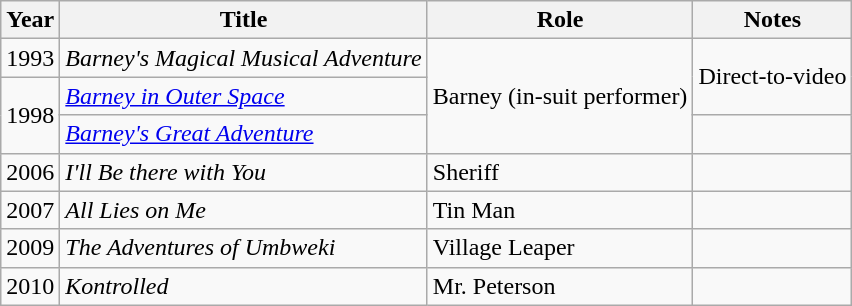<table class="wikitable sortable">
<tr>
<th>Year</th>
<th>Title</th>
<th>Role</th>
<th>Notes</th>
</tr>
<tr>
<td>1993</td>
<td><em>Barney's Magical Musical Adventure</em></td>
<td rowspan="3">Barney (in-suit performer)</td>
<td rowspan="2">Direct-to-video</td>
</tr>
<tr>
<td rowspan="2">1998</td>
<td><em><a href='#'>Barney in Outer Space</a></em></td>
</tr>
<tr>
<td><em><a href='#'>Barney's Great Adventure</a></em></td>
<td></td>
</tr>
<tr>
<td>2006</td>
<td><em>I'll Be there with You</em></td>
<td>Sheriff</td>
<td></td>
</tr>
<tr>
<td>2007</td>
<td><em>All Lies on Me</em></td>
<td>Tin Man</td>
<td></td>
</tr>
<tr>
<td>2009</td>
<td><em>The Adventures of Umbweki</em></td>
<td>Village Leaper</td>
<td></td>
</tr>
<tr>
<td>2010</td>
<td><em>Kontrolled</em></td>
<td>Mr. Peterson</td>
<td></td>
</tr>
</table>
